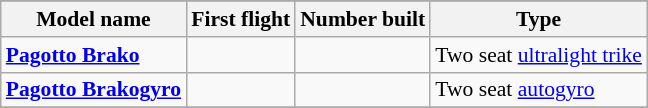<table class="wikitable" align=center style="font-size:90%;">
<tr>
</tr>
<tr style="background:#efefef;">
<th>Model name</th>
<th>First flight</th>
<th>Number built</th>
<th>Type</th>
</tr>
<tr>
<td align=left><strong><a href='#'>Pagotto Brako</a></strong></td>
<td align=center></td>
<td align=center></td>
<td align=left>Two seat <a href='#'>ultralight trike</a></td>
</tr>
<tr>
<td align=left><strong><a href='#'>Pagotto Brakogyro</a></strong></td>
<td align=center></td>
<td align=center></td>
<td align=left>Two seat <a href='#'>autogyro</a></td>
</tr>
<tr>
</tr>
</table>
